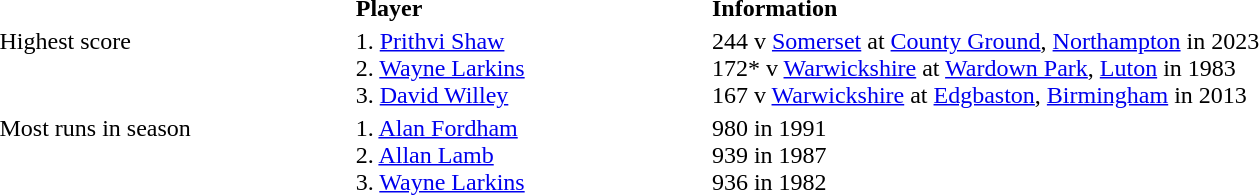<table width=100%>
<tr>
<th align=left width=15%></th>
<th align=left width=15%>Player</th>
<th align=left width=50%>Information</th>
</tr>
<tr>
<td align=left valign=top>Highest score</td>
<td align=left>1. <a href='#'>Prithvi Shaw</a><br>2. <a href='#'>Wayne Larkins</a><br>3. <a href='#'>David Willey</a></td>
<td align=left>244 v <a href='#'>Somerset</a> at <a href='#'>County Ground</a>, <a href='#'>Northampton</a> in 2023<br>172* v <a href='#'>Warwickshire</a> at <a href='#'>Wardown Park</a>, <a href='#'>Luton</a> in 1983<br>167 v <a href='#'>Warwickshire</a> at <a href='#'>Edgbaston</a>, <a href='#'>Birmingham</a> in 2013</td>
</tr>
<tr>
<td align=left valign=top>Most runs in season</td>
<td align=left>1. <a href='#'>Alan Fordham</a><br>2. <a href='#'>Allan Lamb</a><br>3. <a href='#'>Wayne Larkins</a></td>
<td align=left>980 in 1991<br>939 in 1987<br>936 in 1982</td>
</tr>
</table>
